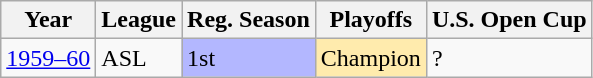<table class="wikitable">
<tr>
<th>Year</th>
<th>League</th>
<th>Reg. Season</th>
<th>Playoffs</th>
<th>U.S. Open Cup</th>
</tr>
<tr>
<td><a href='#'>1959–60</a></td>
<td>ASL</td>
<td bgcolor="B3B7FF">1st</td>
<td bgcolor="FFEBAD">Champion</td>
<td>?</td>
</tr>
</table>
